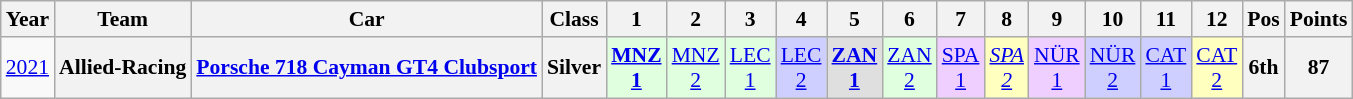<table class="wikitable" style="text-align:center; font-size:90%">
<tr>
<th>Year</th>
<th>Team</th>
<th>Car</th>
<th>Class</th>
<th>1</th>
<th>2</th>
<th>3</th>
<th>4</th>
<th>5</th>
<th>6</th>
<th>7</th>
<th>8</th>
<th>9</th>
<th>10</th>
<th>11</th>
<th>12</th>
<th>Pos</th>
<th>Points</th>
</tr>
<tr>
<td><a href='#'>2021</a></td>
<th>Allied-Racing</th>
<th><a href='#'>Porsche 718 Cayman GT4 Clubsport</a></th>
<th>Silver</th>
<td style="background:#DFFFDF;"><strong><a href='#'>MNZ<br>1</a></strong><br></td>
<td style="background:#DFFFDF;"><a href='#'>MNZ<br>2</a><br></td>
<td style="background:#DFFFDF;"><a href='#'>LEC<br>1</a><br></td>
<td style="background:#CFCFFF;"><a href='#'>LEC<br>2</a><br></td>
<td style="background:#DFDFDF;"><strong><a href='#'>ZAN<br>1</a></strong><br></td>
<td style="background:#DFFFDF;"><a href='#'>ZAN<br>2</a><br></td>
<td style="background:#EFCFFF;"><a href='#'>SPA<br>1</a><br></td>
<td style="background:#FFFFBF;"><em><a href='#'>SPA<br>2</a></em><br></td>
<td style="background:#EFCFFF;"><a href='#'>NÜR<br>1</a><br></td>
<td style="background:#CFCFFF;"><a href='#'>NÜR<br>2</a><br></td>
<td style="background:#CFCFFF;"><a href='#'>CAT<br>1</a><br></td>
<td style="background:#FFFFBF;"><a href='#'>CAT<br>2</a><br></td>
<th>6th</th>
<th>87</th>
</tr>
</table>
